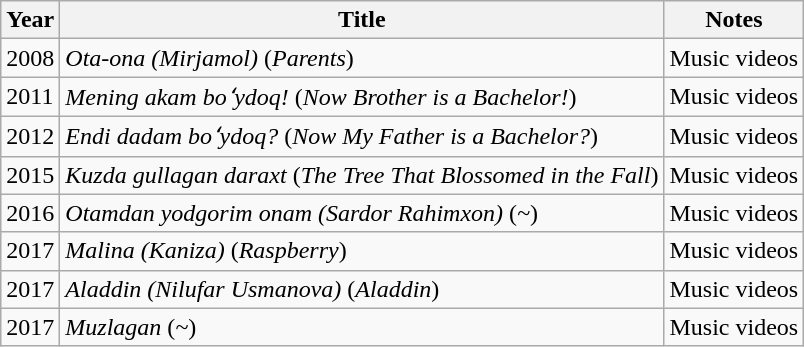<table class = "wikitable sortable">
<tr>
<th>Year</th>
<th>Title</th>
<th>Notes</th>
</tr>
<tr>
<td>2008</td>
<td><em>Ota-ona (Mirjamol)</em> (<em>Parents</em>)</td>
<td>Music videos</td>
</tr>
<tr>
<td>2011</td>
<td><em>Mening akam boʻydoq!</em> (<em>Now Brother is a Bachelor!</em>)</td>
<td>Music videos</td>
</tr>
<tr>
<td>2012</td>
<td><em>Endi dadam boʻydoq?</em> (<em>Now My Father is a Bachelor?</em>)</td>
<td>Music videos</td>
</tr>
<tr>
<td>2015</td>
<td><em>Kuzda gullagan daraxt</em> (<em>The Tree That Blossomed in the Fall</em>)</td>
<td>Music videos</td>
</tr>
<tr>
<td>2016</td>
<td><em>Otamdan yodgorim onam (Sardor Rahimxon)</em> (<em>~</em>)</td>
<td>Music videos</td>
</tr>
<tr>
<td>2017</td>
<td><em>Malina (Kaniza)</em> (<em>Raspberry</em>)</td>
<td>Music videos</td>
</tr>
<tr>
<td>2017</td>
<td><em>Aladdin (Nilufar Usmanova)</em> (<em>Aladdin</em>)</td>
<td>Music videos</td>
</tr>
<tr>
<td>2017</td>
<td><em>Muzlagan</em> (<em>~</em>)</td>
<td>Music videos</td>
</tr>
</table>
